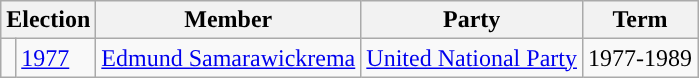<table class="wikitable">
<tr>
<th colspan="2">Election</th>
<th>Member</th>
<th>Party</th>
<th>Term</th>
</tr>
<tr>
<td style="background-color: "></td>
<td><a href='#'>1977</a></td>
<td><a href='#'>Edmund Samarawickrema</a></td>
<td><a href='#'>United National Party</a></td>
<td>1977-1989</td>
</tr>
</table>
